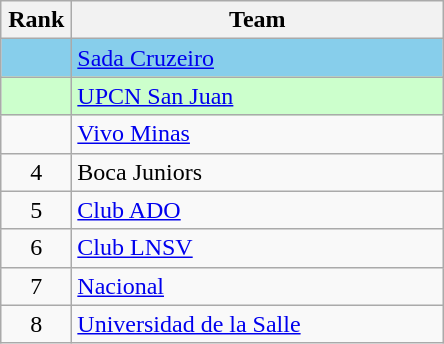<table class="wikitable" style="text-align: center;">
<tr>
<th width=40>Rank</th>
<th width=240>Team</th>
</tr>
<tr bgcolor=#87ceeb>
<td></td>
<td align=left> <a href='#'>Sada Cruzeiro</a></td>
</tr>
<tr bgcolor=#ccffcc>
<td></td>
<td align=left> <a href='#'>UPCN San Juan</a></td>
</tr>
<tr>
<td></td>
<td align=left> <a href='#'>Vivo Minas</a></td>
</tr>
<tr>
<td>4</td>
<td align=left> Boca Juniors</td>
</tr>
<tr>
<td>5</td>
<td align=left> <a href='#'>Club ADO</a></td>
</tr>
<tr>
<td>6</td>
<td align=left> <a href='#'>Club LNSV</a></td>
</tr>
<tr>
<td>7</td>
<td align=left> <a href='#'>Nacional</a></td>
</tr>
<tr>
<td>8</td>
<td align=left> <a href='#'>Universidad de la Salle</a></td>
</tr>
</table>
